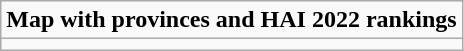<table role= "presentation" class="wikitable mw-collapsible mw-collapsed">
<tr>
<td><strong>Map with provinces and HAI 2022 rankings</strong></td>
</tr>
<tr>
<td></td>
</tr>
</table>
